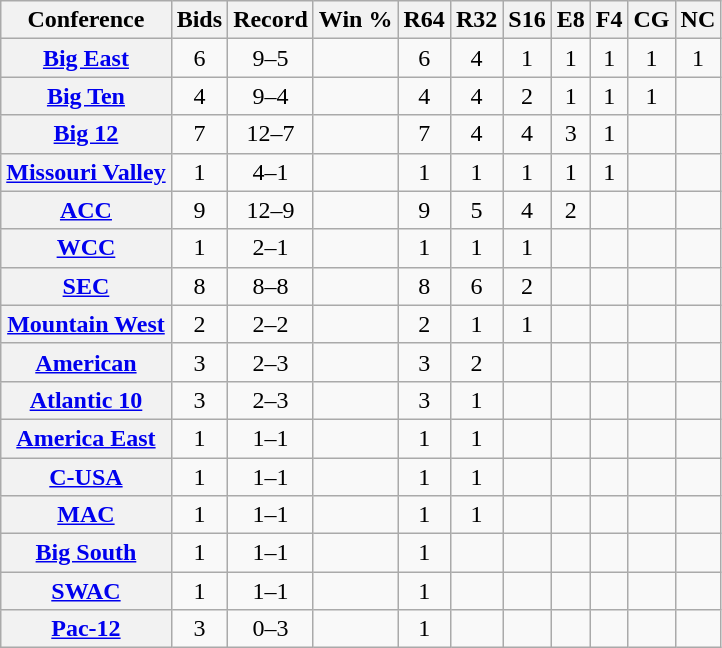<table class="wikitable sortable plainrowheaders" style="text-align:center;">
<tr>
<th scope="col">Conference</th>
<th scope="col">Bids</th>
<th scope="col">Record</th>
<th scope="col">Win %</th>
<th scope="col">R64</th>
<th scope="col">R32</th>
<th scope="col">S16</th>
<th scope="col">E8</th>
<th scope="col">F4</th>
<th scope="col">CG</th>
<th scope="col">NC</th>
</tr>
<tr>
<th scope="row"><a href='#'>Big East</a></th>
<td>6</td>
<td>9–5</td>
<td></td>
<td>6</td>
<td>4</td>
<td>1</td>
<td>1</td>
<td>1</td>
<td>1</td>
<td>1</td>
</tr>
<tr>
<th scope="row"><a href='#'>Big Ten</a></th>
<td>4</td>
<td>9–4</td>
<td></td>
<td>4</td>
<td>4</td>
<td>2</td>
<td>1</td>
<td>1</td>
<td>1</td>
<td></td>
</tr>
<tr>
<th scope="row"><a href='#'>Big 12</a></th>
<td>7</td>
<td>12–7</td>
<td></td>
<td>7</td>
<td>4</td>
<td>4</td>
<td>3</td>
<td>1</td>
<td></td>
<td></td>
</tr>
<tr>
<th scope="row"><a href='#'>Missouri Valley</a></th>
<td>1</td>
<td>4–1</td>
<td></td>
<td>1</td>
<td>1</td>
<td>1</td>
<td>1</td>
<td>1</td>
<td></td>
<td></td>
</tr>
<tr>
<th scope="row"><a href='#'>ACC</a></th>
<td>9</td>
<td>12–9</td>
<td></td>
<td>9</td>
<td>5</td>
<td>4</td>
<td>2</td>
<td></td>
<td></td>
<td></td>
</tr>
<tr>
<th scope="row"><a href='#'>WCC</a></th>
<td>1</td>
<td>2–1</td>
<td></td>
<td>1</td>
<td>1</td>
<td>1</td>
<td></td>
<td></td>
<td></td>
<td></td>
</tr>
<tr>
<th scope="row"><a href='#'>SEC</a></th>
<td>8</td>
<td>8–8</td>
<td></td>
<td>8</td>
<td>6</td>
<td>2</td>
<td></td>
<td></td>
<td></td>
<td></td>
</tr>
<tr>
<th scope="row"><a href='#'>Mountain West</a></th>
<td>2</td>
<td>2–2</td>
<td></td>
<td>2</td>
<td>1</td>
<td>1</td>
<td></td>
<td></td>
<td></td>
<td></td>
</tr>
<tr>
<th scope="row"><a href='#'>American</a></th>
<td>3</td>
<td>2–3</td>
<td></td>
<td>3</td>
<td>2</td>
<td></td>
<td></td>
<td></td>
<td></td>
<td></td>
</tr>
<tr>
<th scope="row"><a href='#'>Atlantic 10</a></th>
<td>3</td>
<td>2–3</td>
<td></td>
<td>3</td>
<td>1</td>
<td></td>
<td></td>
<td></td>
<td></td>
<td></td>
</tr>
<tr>
<th scope="row"><a href='#'>America East</a></th>
<td>1</td>
<td>1–1</td>
<td></td>
<td>1</td>
<td>1</td>
<td></td>
<td></td>
<td></td>
<td></td>
<td></td>
</tr>
<tr>
<th scope="row"><a href='#'>C-USA</a></th>
<td>1</td>
<td>1–1</td>
<td></td>
<td>1</td>
<td>1</td>
<td></td>
<td></td>
<td></td>
<td></td>
<td></td>
</tr>
<tr>
<th scope="row"><a href='#'>MAC</a></th>
<td>1</td>
<td>1–1</td>
<td></td>
<td>1</td>
<td>1</td>
<td></td>
<td></td>
<td></td>
<td></td>
<td></td>
</tr>
<tr>
<th scope="row"><a href='#'>Big South</a></th>
<td>1</td>
<td>1–1</td>
<td></td>
<td>1</td>
<td></td>
<td></td>
<td></td>
<td></td>
<td></td>
<td></td>
</tr>
<tr>
<th scope="row"><a href='#'>SWAC</a></th>
<td>1</td>
<td>1–1</td>
<td></td>
<td>1</td>
<td></td>
<td></td>
<td></td>
<td></td>
<td></td>
<td></td>
</tr>
<tr>
<th scope="row"><a href='#'>Pac-12</a></th>
<td>3</td>
<td>0–3</td>
<td></td>
<td>1</td>
<td></td>
<td></td>
<td></td>
<td></td>
<td></td>
<td></td>
</tr>
</table>
